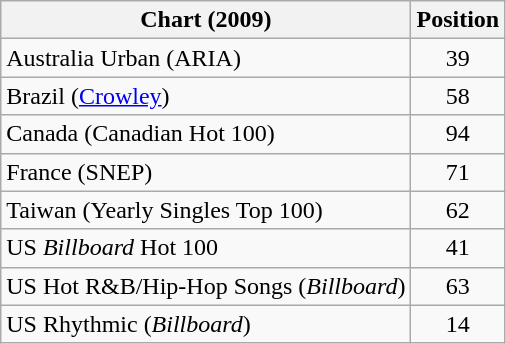<table class="wikitable sortable">
<tr>
<th>Chart (2009)</th>
<th>Position</th>
</tr>
<tr>
<td>Australia Urban (ARIA)</td>
<td style="text-align:center;">39</td>
</tr>
<tr>
<td>Brazil (<a href='#'>Crowley</a>)</td>
<td style="text-align:center;">58</td>
</tr>
<tr>
<td>Canada (Canadian Hot 100)</td>
<td style="text-align:center;">94</td>
</tr>
<tr>
<td>France (SNEP)</td>
<td style="text-align:center;">71</td>
</tr>
<tr>
<td>Taiwan (Yearly Singles Top 100)</td>
<td style="text-align:center">62</td>
</tr>
<tr>
<td>US <em>Billboard</em> Hot 100</td>
<td style="text-align:center;">41</td>
</tr>
<tr>
<td>US Hot R&B/Hip-Hop Songs (<em>Billboard</em>)</td>
<td style="text-align:center;">63</td>
</tr>
<tr>
<td>US Rhythmic (<em>Billboard</em>)</td>
<td style="text-align:center;">14</td>
</tr>
</table>
